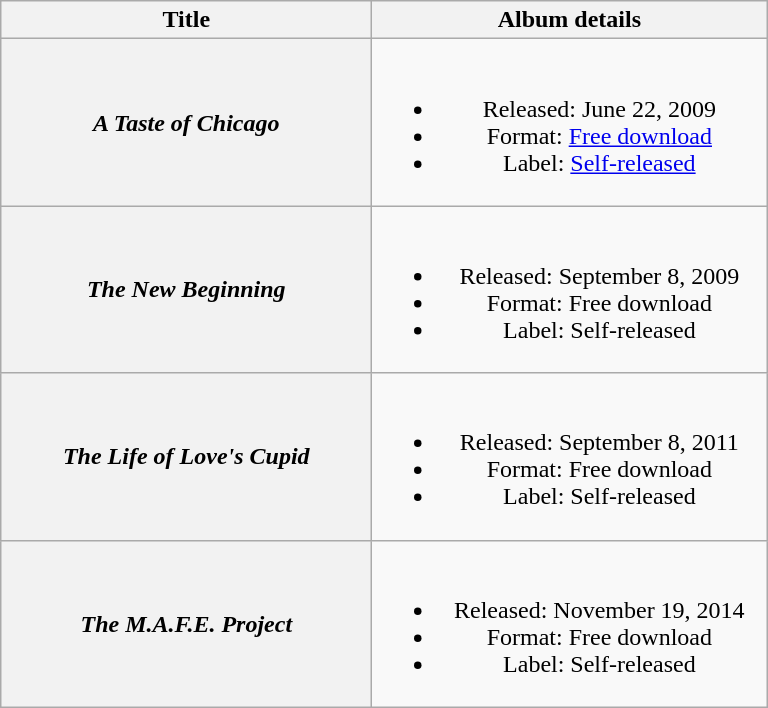<table class="wikitable plainrowheaders" style="text-align:center;">
<tr>
<th scope="col" style="width:15em;">Title</th>
<th scope="col" style="width:16em;">Album details</th>
</tr>
<tr>
<th scope="row"><em>A Taste of Chicago</em></th>
<td><br><ul><li>Released: June 22, 2009</li><li>Format: <a href='#'>Free download</a></li><li>Label: <a href='#'>Self-released</a></li></ul></td>
</tr>
<tr>
<th scope="row"><em>The New Beginning</em></th>
<td><br><ul><li>Released: September 8, 2009</li><li>Format: Free download</li><li>Label: Self-released</li></ul></td>
</tr>
<tr>
<th scope="row"><em>The Life of Love's Cupid</em></th>
<td><br><ul><li>Released: September 8, 2011</li><li>Format: Free download</li><li>Label: Self-released</li></ul></td>
</tr>
<tr>
<th scope="row"><em>The M.A.F.E. Project</em></th>
<td><br><ul><li>Released: November 19, 2014</li><li>Format: Free download</li><li>Label: Self-released</li></ul></td>
</tr>
</table>
